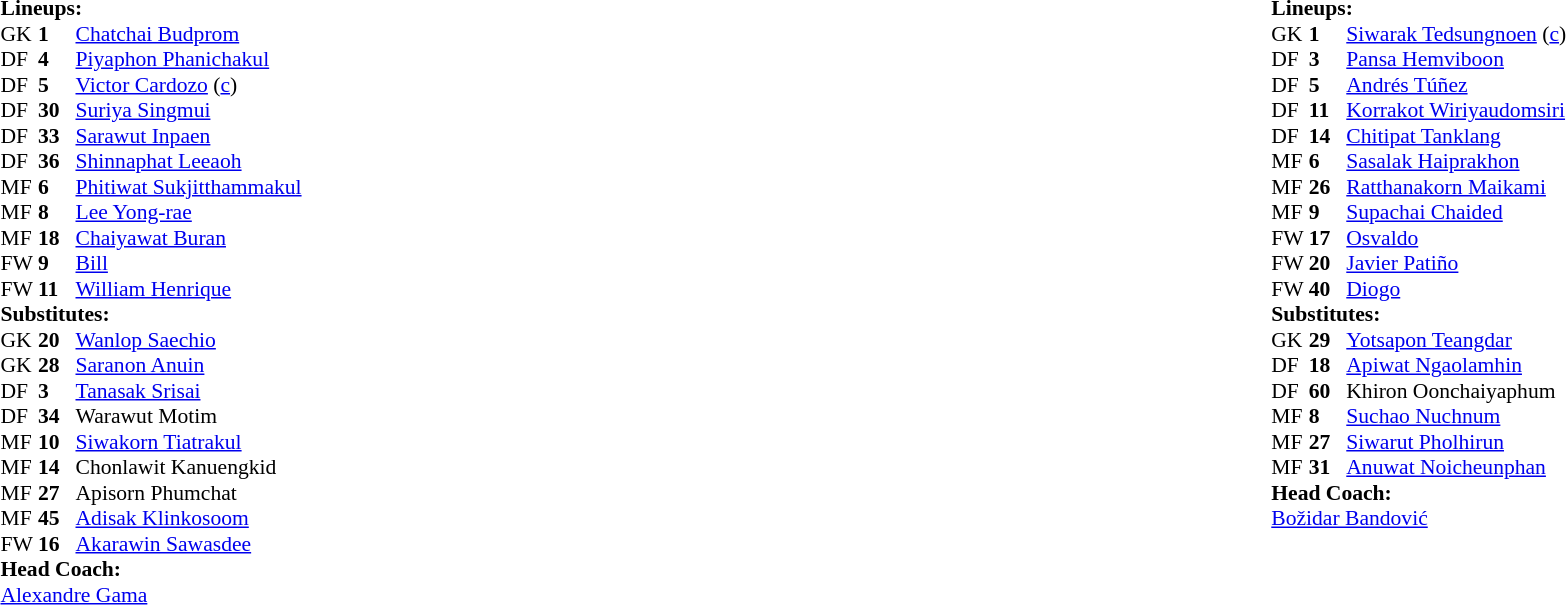<table style="width:100%">
<tr>
<td style="vertical-align:top; width:50%"><br><table style="font-size: 90%" cellspacing="0" cellpadding="0">
<tr>
<th width=25></th>
<th width=25></th>
</tr>
<tr>
<td colspan=3><strong>Lineups:</strong></td>
</tr>
<tr>
<td>GK</td>
<td><strong>1</strong></td>
<td> <a href='#'>Chatchai Budprom</a></td>
</tr>
<tr>
<td>DF</td>
<td><strong>4</strong></td>
<td> <a href='#'>Piyaphon Phanichakul</a></td>
</tr>
<tr>
<td>DF</td>
<td><strong>5</strong></td>
<td> <a href='#'>Victor Cardozo</a>  (<a href='#'>c</a>)</td>
</tr>
<tr>
<td>DF</td>
<td><strong>30</strong></td>
<td> <a href='#'>Suriya Singmui</a></td>
<td></td>
<td></td>
<td></td>
</tr>
<tr>
<td>DF</td>
<td><strong>33</strong></td>
<td> <a href='#'>Sarawut Inpaen</a></td>
</tr>
<tr>
<td>DF</td>
<td><strong>36</strong></td>
<td> <a href='#'>Shinnaphat Leeaoh</a></td>
<td></td>
<td></td>
</tr>
<tr>
<td>MF</td>
<td><strong>6</strong></td>
<td> <a href='#'>Phitiwat Sukjitthammakul</a></td>
<td></td>
<td></td>
</tr>
<tr>
<td>MF</td>
<td><strong>8</strong></td>
<td> <a href='#'>Lee Yong-rae</a></td>
<td></td>
<td></td>
</tr>
<tr>
<td>MF</td>
<td><strong>18</strong></td>
<td> <a href='#'>Chaiyawat Buran</a></td>
<td></td>
<td></td>
<td></td>
</tr>
<tr>
<td>FW</td>
<td><strong>9</strong></td>
<td> <a href='#'>Bill</a></td>
<td></td>
</tr>
<tr>
<td>FW</td>
<td><strong>11</strong></td>
<td> <a href='#'>William Henrique</a></td>
</tr>
<tr>
<td colspan=3><strong>Substitutes:</strong></td>
</tr>
<tr>
<td>GK</td>
<td><strong>20</strong></td>
<td> <a href='#'>Wanlop Saechio</a></td>
<td></td>
<td></td>
</tr>
<tr>
<td>GK</td>
<td><strong>28</strong></td>
<td> <a href='#'>Saranon Anuin</a></td>
</tr>
<tr>
<td>DF</td>
<td><strong>3</strong></td>
<td> <a href='#'>Tanasak Srisai</a></td>
<td></td>
<td></td>
<td></td>
</tr>
<tr>
<td>DF</td>
<td><strong>34</strong></td>
<td> Warawut Motim</td>
</tr>
<tr>
<td>MF</td>
<td><strong>10</strong></td>
<td> <a href='#'>Siwakorn Tiatrakul</a></td>
<td></td>
<td></td>
<td></td>
</tr>
<tr>
<td>MF</td>
<td><strong>14</strong></td>
<td> Chonlawit Kanuengkid</td>
</tr>
<tr>
<td>MF</td>
<td><strong>27</strong></td>
<td> Apisorn Phumchat</td>
</tr>
<tr>
<td>MF</td>
<td><strong>45</strong></td>
<td> <a href='#'>Adisak Klinkosoom</a></td>
</tr>
<tr>
<td>FW</td>
<td><strong>16</strong></td>
<td> <a href='#'>Akarawin Sawasdee</a></td>
</tr>
<tr>
<td colspan=3><strong>Head Coach:</strong></td>
</tr>
<tr>
<td colspan=4> <a href='#'>Alexandre Gama</a></td>
</tr>
</table>
</td>
<td style="vertical-align:top"></td>
<td style="vertical-align:top; width:50%"><br><table cellspacing="0" cellpadding="0" style="font-size:90%; margin:auto">
<tr>
<th width=25></th>
<th width=25></th>
</tr>
<tr>
<td colspan=3><strong>Lineups:</strong></td>
</tr>
<tr>
<td>GK</td>
<td><strong>1</strong></td>
<td> <a href='#'>Siwarak Tedsungnoen</a> (<a href='#'>c</a>)</td>
</tr>
<tr>
<td>DF</td>
<td><strong>3</strong></td>
<td> <a href='#'>Pansa Hemviboon</a></td>
</tr>
<tr>
<td>DF</td>
<td><strong>5</strong></td>
<td> <a href='#'>Andrés Túñez</a></td>
</tr>
<tr>
<td>DF</td>
<td><strong>11</strong></td>
<td> <a href='#'>Korrakot Wiriyaudomsiri</a></td>
</tr>
<tr>
<td>DF</td>
<td><strong>14</strong></td>
<td> <a href='#'>Chitipat Tanklang</a></td>
<td></td>
<td></td>
<td></td>
</tr>
<tr>
<td>MF</td>
<td><strong>6</strong></td>
<td> <a href='#'>Sasalak Haiprakhon</a></td>
<td></td>
<td></td>
</tr>
<tr>
<td>MF</td>
<td><strong>26</strong></td>
<td> <a href='#'>Ratthanakorn Maikami</a></td>
</tr>
<tr>
<td>MF</td>
<td><strong>9</strong></td>
<td> <a href='#'>Supachai Chaided</a></td>
<td></td>
<td></td>
</tr>
<tr>
<td>FW</td>
<td><strong>17</strong></td>
<td> <a href='#'>Osvaldo</a></td>
<td></td>
</tr>
<tr>
<td>FW</td>
<td><strong>20</strong></td>
<td> <a href='#'>Javier Patiño</a></td>
<td></td>
<td></td>
<td></td>
</tr>
<tr>
<td>FW</td>
<td><strong>40</strong></td>
<td> <a href='#'>Diogo</a></td>
<td></td>
</tr>
<tr>
<td colspan=3><strong>Substitutes:</strong></td>
</tr>
<tr>
<td>GK</td>
<td><strong>29</strong></td>
<td> <a href='#'>Yotsapon Teangdar</a></td>
</tr>
<tr>
<td>DF</td>
<td><strong>18</strong></td>
<td> <a href='#'>Apiwat Ngaolamhin</a></td>
</tr>
<tr>
<td>DF</td>
<td><strong>60</strong></td>
<td> Khiron Oonchaiyaphum</td>
</tr>
<tr>
<td>MF</td>
<td><strong>8</strong></td>
<td> <a href='#'>Suchao Nuchnum</a></td>
<td></td>
<td></td>
<td></td>
</tr>
<tr>
<td>MF</td>
<td><strong>27</strong></td>
<td> <a href='#'>Siwarut Pholhirun</a></td>
</tr>
<tr>
<td>MF</td>
<td><strong>31</strong></td>
<td> <a href='#'>Anuwat Noicheunphan</a></td>
<td></td>
<td></td>
<td></td>
</tr>
<tr>
<td colspan=3><strong>Head Coach:</strong></td>
</tr>
<tr>
<td colspan=4> <a href='#'>Božidar Bandović</a></td>
</tr>
</table>
</td>
</tr>
</table>
